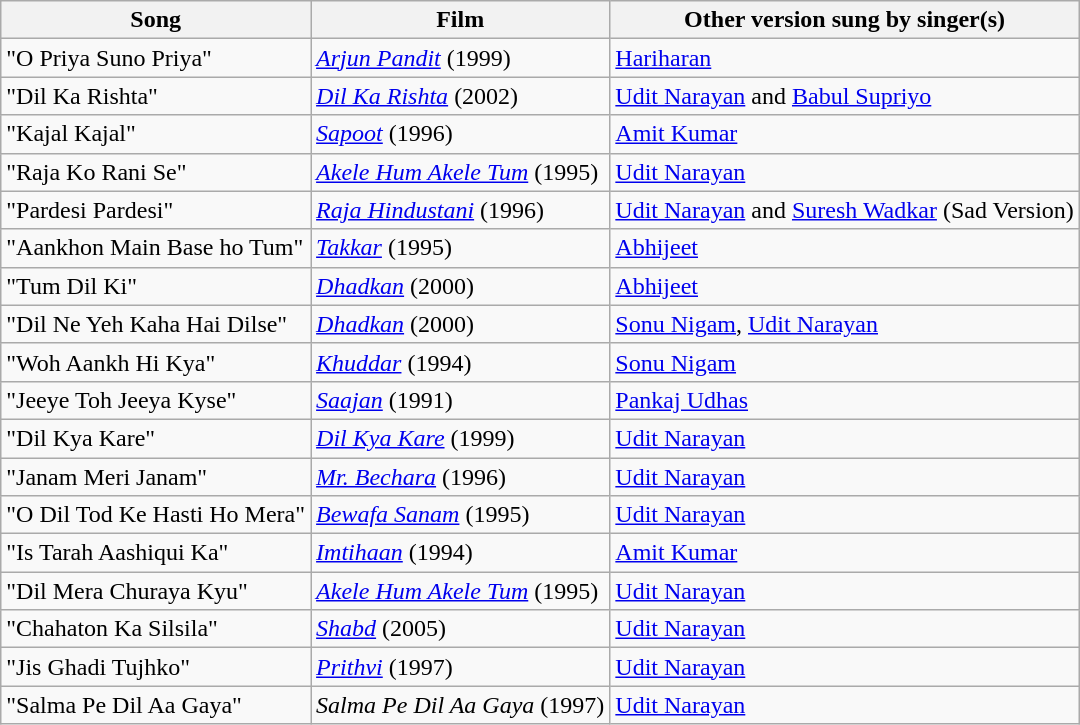<table class="wikitable sortable">
<tr>
<th>Song</th>
<th>Film</th>
<th>Other version sung by singer(s)</th>
</tr>
<tr>
<td>"O Priya Suno Priya"</td>
<td><em><a href='#'>Arjun Pandit</a></em> (1999)</td>
<td><a href='#'>Hariharan</a></td>
</tr>
<tr>
<td>"Dil Ka Rishta"</td>
<td><em><a href='#'>Dil Ka Rishta</a></em> (2002)</td>
<td><a href='#'>Udit Narayan</a> and <a href='#'>Babul Supriyo</a></td>
</tr>
<tr>
<td>"Kajal Kajal"</td>
<td><em><a href='#'>Sapoot</a></em> (1996)</td>
<td><a href='#'>Amit Kumar</a></td>
</tr>
<tr>
<td>"Raja Ko Rani Se"</td>
<td><em><a href='#'>Akele Hum Akele Tum</a></em> (1995)</td>
<td><a href='#'>Udit Narayan</a></td>
</tr>
<tr>
<td>"Pardesi Pardesi"</td>
<td><em><a href='#'>Raja Hindustani</a></em> (1996)</td>
<td><a href='#'>Udit Narayan</a> and <a href='#'>Suresh Wadkar</a> (Sad Version)</td>
</tr>
<tr>
<td>"Aankhon Main Base ho Tum"</td>
<td><em><a href='#'>Takkar</a></em> (1995)</td>
<td><a href='#'>Abhijeet</a></td>
</tr>
<tr>
<td>"Tum Dil Ki"</td>
<td><em><a href='#'>Dhadkan</a></em> (2000)</td>
<td><a href='#'>Abhijeet</a></td>
</tr>
<tr>
<td>"Dil Ne Yeh Kaha Hai Dilse"</td>
<td><em><a href='#'>Dhadkan</a></em> (2000)</td>
<td><a href='#'>Sonu Nigam</a>, <a href='#'>Udit Narayan</a></td>
</tr>
<tr>
<td>"Woh Aankh Hi Kya"</td>
<td><em><a href='#'>Khuddar</a></em> (1994)</td>
<td><a href='#'>Sonu Nigam</a></td>
</tr>
<tr>
<td>"Jeeye Toh Jeeya Kyse"</td>
<td><em><a href='#'>Saajan</a></em> (1991)</td>
<td><a href='#'>Pankaj Udhas</a></td>
</tr>
<tr>
<td>"Dil Kya Kare"</td>
<td><em><a href='#'>Dil Kya Kare</a></em> (1999)</td>
<td><a href='#'>Udit Narayan</a></td>
</tr>
<tr>
<td>"Janam Meri Janam"</td>
<td><em><a href='#'>Mr. Bechara</a></em> (1996)</td>
<td><a href='#'>Udit Narayan</a></td>
</tr>
<tr>
<td>"O Dil Tod Ke Hasti Ho Mera"</td>
<td><em><a href='#'>Bewafa Sanam</a></em> (1995)</td>
<td><a href='#'>Udit Narayan</a></td>
</tr>
<tr>
<td>"Is Tarah Aashiqui Ka"</td>
<td><em><a href='#'>Imtihaan</a></em> (1994)</td>
<td><a href='#'>Amit Kumar</a></td>
</tr>
<tr>
<td>"Dil Mera Churaya Kyu"</td>
<td><em><a href='#'>Akele Hum Akele Tum</a></em> (1995)</td>
<td><a href='#'>Udit Narayan</a></td>
</tr>
<tr>
<td>"Chahaton Ka Silsila"</td>
<td><em><a href='#'>Shabd</a></em> (2005)</td>
<td><a href='#'>Udit Narayan</a></td>
</tr>
<tr>
<td>"Jis Ghadi Tujhko"</td>
<td><em><a href='#'>Prithvi</a></em> (1997)</td>
<td><a href='#'>Udit Narayan</a></td>
</tr>
<tr>
<td>"Salma Pe Dil Aa Gaya"</td>
<td><em>Salma Pe Dil Aa Gaya</em> (1997)</td>
<td><a href='#'>Udit Narayan</a></td>
</tr>
</table>
